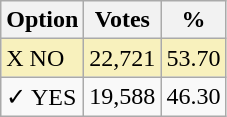<table class="wikitable">
<tr>
<th>Option</th>
<th>Votes</th>
<th>%</th>
</tr>
<tr>
<td style=background:#f8f1bd>X NO</td>
<td style=background:#f8f1bd>22,721</td>
<td style=background:#f8f1bd>53.70</td>
</tr>
<tr>
<td>✓ YES</td>
<td>19,588</td>
<td>46.30</td>
</tr>
</table>
